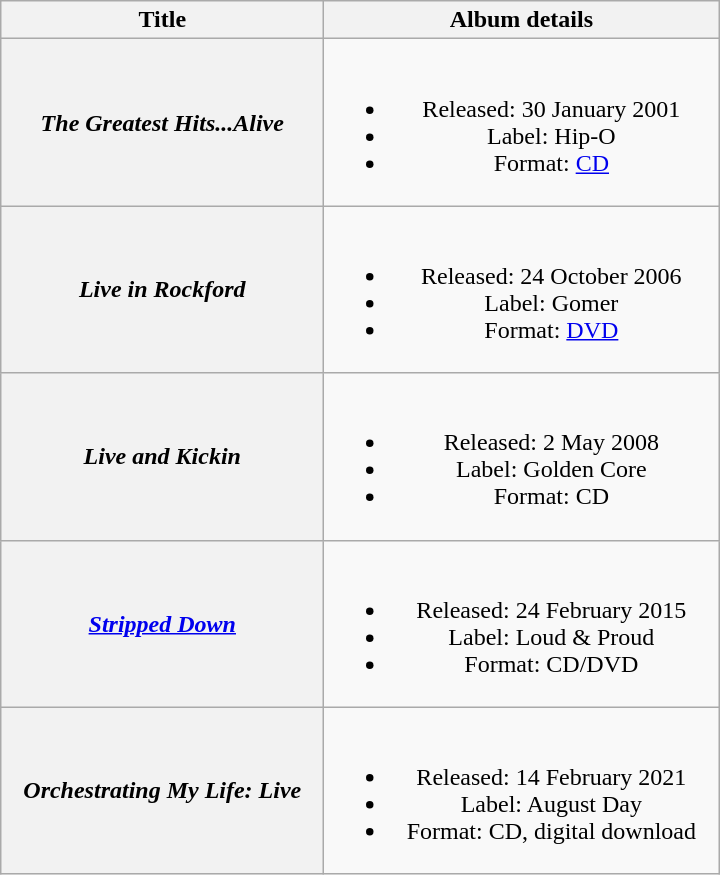<table class="wikitable plainrowheaders" style="text-align:center;">
<tr>
<th scope="col" style="width:13em;">Title</th>
<th scope="col" style="width:16em;">Album details</th>
</tr>
<tr>
<th scope="row"><em>The Greatest Hits...Alive</em></th>
<td><br><ul><li>Released: 30 January 2001</li><li>Label: Hip-O</li><li>Format: <a href='#'>CD</a></li></ul></td>
</tr>
<tr>
<th scope="row"><em>Live in Rockford</em></th>
<td><br><ul><li>Released: 24 October 2006</li><li>Label: Gomer</li><li>Format: <a href='#'>DVD</a></li></ul></td>
</tr>
<tr>
<th scope="row"><em>Live and Kickin</em></th>
<td><br><ul><li>Released: 2 May 2008</li><li>Label: Golden Core</li><li>Format: CD</li></ul></td>
</tr>
<tr>
<th scope="row"><em><a href='#'>Stripped Down</a></em></th>
<td><br><ul><li>Released: 24 February 2015</li><li>Label: Loud & Proud</li><li>Format: CD/DVD</li></ul></td>
</tr>
<tr>
<th scope="row"><em>Orchestrating My Life: Live</em></th>
<td><br><ul><li>Released: 14 February 2021</li><li>Label: August Day</li><li>Format: CD, digital download</li></ul></td>
</tr>
</table>
